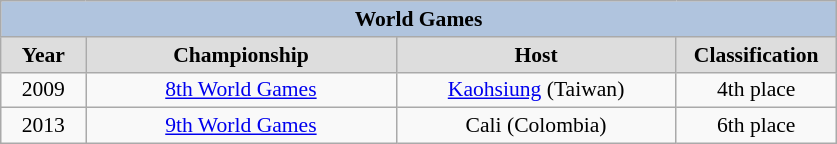<table class="wikitable" style=font-size:90%>
<tr align=center style="background:#B0C4DE;">
<td colspan=4><strong>World Games</strong></td>
</tr>
<tr align=center bgcolor="#dddddd">
<td width=50><strong>Year</strong></td>
<td width=200><strong>Championship</strong></td>
<td width=180><strong>Host</strong></td>
<td width=100><strong>Classification</strong></td>
</tr>
<tr align=center>
<td>2009</td>
<td><a href='#'>8th World Games</a></td>
<td><a href='#'>Kaohsiung</a> (Taiwan)</td>
<td align="center">4th place</td>
</tr>
<tr align=center>
<td>2013</td>
<td><a href='#'>9th World Games</a></td>
<td>Cali (Colombia)</td>
<td align="center">6th place</td>
</tr>
</table>
